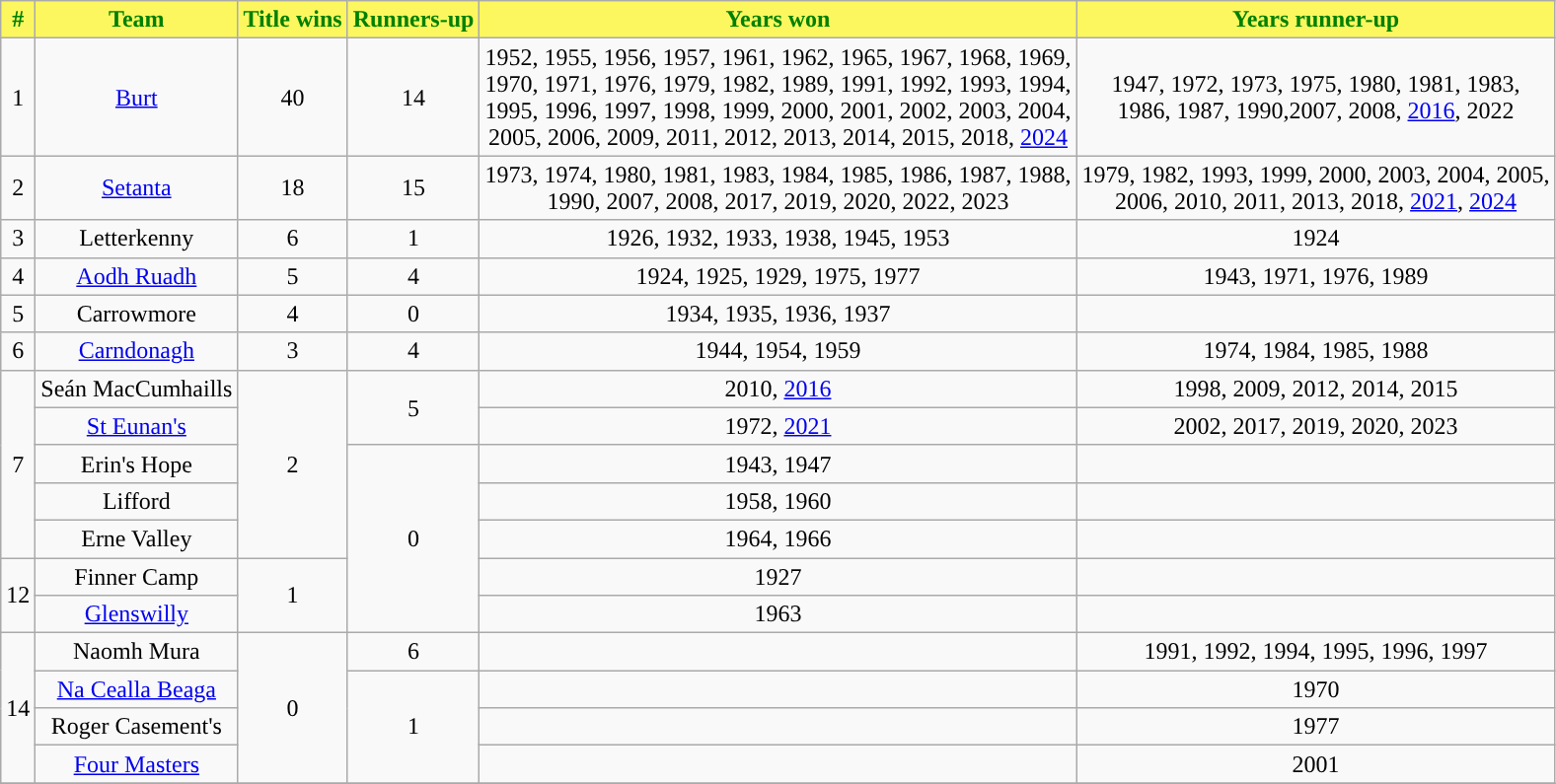<table class="wikitable sortable" style="text-align:center;">
<tr>
<th style="background:#FCF75E;color:green;">#</th>
<th style="background:#FCF75E;color:green;">Team</th>
<th style="background:#FCF75E;color:green;">Title wins</th>
<th style="background:#FCF75E;color:green;">Runners-up</th>
<th style="background:#FCF75E;color:green;">Years won</th>
<th style="background:#FCF75E;color:green;">Years runner-up</th>
</tr>
<tr>
<td>1</td>
<td><a href='#'>Burt</a></td>
<td>40</td>
<td>14</td>
<td>1952, 1955, 1956, 1957, 1961, 1962, 1965, 1967, 1968, 1969,<br>1970, 1971, 1976, 1979, 1982, 1989, 1991, 1992, 1993, 1994,<br>1995, 1996, 1997, 1998, 1999, 2000, 2001, 2002, 2003, 2004,<br>2005, 2006, 2009, 2011, 2012, 2013, 2014, 2015, 2018, <a href='#'>2024</a></td>
<td>1947, 1972, 1973, 1975, 1980, 1981, 1983,<br>1986, 1987, 1990,2007, 2008, <a href='#'>2016</a>, 2022</td>
</tr>
<tr>
<td>2</td>
<td><a href='#'>Setanta</a></td>
<td>18</td>
<td>15</td>
<td>1973, 1974, 1980, 1981, 1983, 1984, 1985, 1986, 1987, 1988,<br>1990, 2007, 2008, 2017, 2019, 2020, 2022, 2023</td>
<td>1979, 1982, 1993, 1999, 2000, 2003, 2004, 2005,<br>2006, 2010, 2011, 2013, 2018, <a href='#'>2021</a>, <a href='#'>2024</a></td>
</tr>
<tr>
<td>3</td>
<td>Letterkenny</td>
<td>6</td>
<td>1</td>
<td>1926, 1932, 1933, 1938, 1945, 1953</td>
<td>1924</td>
</tr>
<tr>
<td>4</td>
<td><a href='#'>Aodh Ruadh</a></td>
<td>5</td>
<td>4</td>
<td>1924, 1925, 1929, 1975, 1977</td>
<td>1943, 1971, 1976, 1989</td>
</tr>
<tr>
<td>5</td>
<td>Carrowmore</td>
<td>4</td>
<td>0</td>
<td>1934, 1935, 1936, 1937</td>
<td></td>
</tr>
<tr>
<td>6</td>
<td><a href='#'>Carndonagh</a></td>
<td>3</td>
<td>4</td>
<td>1944, 1954, 1959</td>
<td>1974, 1984, 1985, 1988</td>
</tr>
<tr>
<td rowspan="5">7</td>
<td>Seán MacCumhaills</td>
<td rowspan="5">2</td>
<td rowspan="2">5</td>
<td>2010, <a href='#'>2016</a></td>
<td>1998, 2009, 2012, 2014, 2015</td>
</tr>
<tr>
<td><a href='#'>St Eunan's</a></td>
<td>1972, <a href='#'>2021</a></td>
<td>2002, 2017, 2019, 2020, 2023</td>
</tr>
<tr>
<td>Erin's Hope</td>
<td rowspan="5">0</td>
<td>1943, 1947</td>
<td></td>
</tr>
<tr>
<td>Lifford</td>
<td>1958, 1960</td>
<td></td>
</tr>
<tr>
<td>Erne Valley</td>
<td>1964, 1966</td>
<td></td>
</tr>
<tr>
<td rowspan="2">12</td>
<td>Finner Camp</td>
<td rowspan="2">1</td>
<td>1927</td>
<td></td>
</tr>
<tr>
<td><a href='#'>Glenswilly</a></td>
<td>1963</td>
<td></td>
</tr>
<tr>
<td rowspan="4">14</td>
<td>Naomh Mura</td>
<td rowspan="4">0</td>
<td>6</td>
<td></td>
<td>1991, 1992, 1994, 1995, 1996, 1997</td>
</tr>
<tr>
<td><a href='#'>Na Cealla Beaga</a></td>
<td rowspan="3">1</td>
<td></td>
<td>1970</td>
</tr>
<tr>
<td>Roger Casement's</td>
<td></td>
<td>1977</td>
</tr>
<tr>
<td><a href='#'>Four Masters</a></td>
<td></td>
<td>2001</td>
</tr>
<tr>
</tr>
</table>
